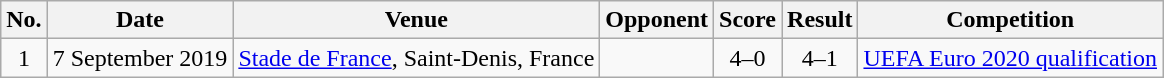<table class="wikitable">
<tr>
<th>No.</th>
<th>Date</th>
<th>Venue</th>
<th>Opponent</th>
<th>Score</th>
<th>Result</th>
<th>Competition</th>
</tr>
<tr>
<td align=center>1</td>
<td>7 September 2019</td>
<td><a href='#'>Stade de France</a>, Saint-Denis, France</td>
<td></td>
<td align=center>4–0</td>
<td align=center>4–1</td>
<td><a href='#'>UEFA Euro 2020 qualification</a></td>
</tr>
</table>
